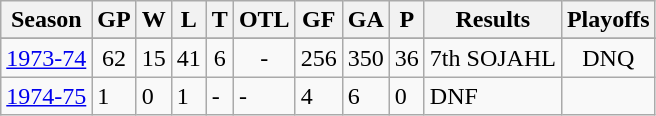<table class="wikitable">
<tr>
<th>Season</th>
<th>GP</th>
<th>W</th>
<th>L</th>
<th>T</th>
<th>OTL</th>
<th>GF</th>
<th>GA</th>
<th>P</th>
<th>Results</th>
<th>Playoffs</th>
</tr>
<tr>
</tr>
<tr align="center">
<td><a href='#'>1973-74</a></td>
<td>62</td>
<td>15</td>
<td>41</td>
<td>6</td>
<td>-</td>
<td>256</td>
<td>350</td>
<td>36</td>
<td>7th SOJAHL</td>
<td>DNQ</td>
</tr>
<tr>
<td><a href='#'>1974-75</a></td>
<td>1</td>
<td>0</td>
<td>1</td>
<td>-</td>
<td>-</td>
<td>4</td>
<td>6</td>
<td>0</td>
<td>DNF</td>
<td></td>
</tr>
</table>
